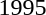<table>
<tr>
<td>1995</td>
<td></td>
<td></td>
<td><br></td>
</tr>
</table>
